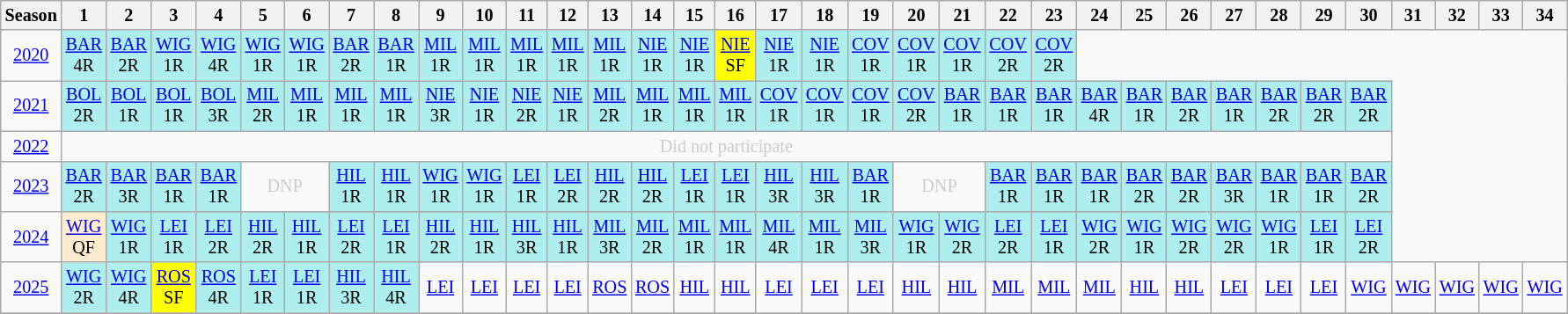<table class="wikitable" style="width:20%; margin:0; font-size:84%">
<tr>
<th>Season</th>
<th>1</th>
<th>2</th>
<th>3</th>
<th>4</th>
<th>5</th>
<th>6</th>
<th>7</th>
<th>8</th>
<th>9</th>
<th>10</th>
<th>11</th>
<th>12</th>
<th>13</th>
<th>14</th>
<th>15</th>
<th>16</th>
<th>17</th>
<th>18</th>
<th>19</th>
<th>20</th>
<th>21</th>
<th>22</th>
<th>23</th>
<th>24</th>
<th>25</th>
<th>26</th>
<th>27</th>
<th>28</th>
<th>29</th>
<th>30</th>
<th>31</th>
<th>32</th>
<th>33</th>
<th>34</th>
</tr>
<tr>
<td style="text-align:center;"background:#efefef;"><a href='#'>2020</a></td>
<td style="text-align:center; background:#afeeee;"><a href='#'>BAR</a><br>4R</td>
<td style="text-align:center; background:#afeeee;"><a href='#'>BAR</a><br>2R</td>
<td style="text-align:center; background:#afeeee;"><a href='#'>WIG</a><br>1R</td>
<td style="text-align:center; background:#afeeee;"><a href='#'>WIG</a><br>4R</td>
<td style="text-align:center; background:#afeeee;"><a href='#'>WIG</a><br>1R</td>
<td style="text-align:center; background:#afeeee;"><a href='#'>WIG</a><br>1R</td>
<td style="text-align:center; background:#afeeee;"><a href='#'>BAR</a><br>2R</td>
<td style="text-align:center; background:#afeeee;"><a href='#'>BAR</a><br>1R</td>
<td style="text-align:center; background:#afeeee;"><a href='#'>MIL</a><br>1R</td>
<td style="text-align:center; background:#afeeee;"><a href='#'>MIL</a><br>1R</td>
<td style="text-align:center; background:#afeeee;"><a href='#'>MIL</a><br>1R</td>
<td style="text-align:center; background:#afeeee;"><a href='#'>MIL</a><br>1R</td>
<td style="text-align:center; background:#afeeee;"><a href='#'>MIL</a><br>1R</td>
<td style="text-align:center; background:#afeeee;"><a href='#'>NIE</a><br>1R</td>
<td style="text-align:center; background:#afeeee;"><a href='#'>NIE</a><br>1R</td>
<td style="text-align:center; background:yellow;"><a href='#'>NIE</a><br>SF</td>
<td style="text-align:center; background:#afeeee;"><a href='#'>NIE</a><br>1R</td>
<td style="text-align:center; background:#afeeee;"><a href='#'>NIE</a><br>1R</td>
<td style="text-align:center; background:#afeeee;"><a href='#'>COV</a><br>1R</td>
<td style="text-align:center; background:#afeeee;"><a href='#'>COV</a><br>1R</td>
<td style="text-align:center; background:#afeeee;"><a href='#'>COV</a><br>1R</td>
<td style="text-align:center; background:#afeeee;"><a href='#'>COV</a><br>2R</td>
<td style="text-align:center; background:#afeeee;"><a href='#'>COV</a><br>2R</td>
</tr>
<tr>
<td style="text-align:center; "background:#efefef;"><a href='#'>2021</a></td>
<td style="text-align:center; background:#afeeee;"><a href='#'>BOL</a><br>2R</td>
<td style="text-align:center; background:#afeeee;"><a href='#'>BOL</a><br>1R</td>
<td style="text-align:center; background:#afeeee;"><a href='#'>BOL</a><br>1R</td>
<td style="text-align:center; background:#afeeee;"><a href='#'>BOL</a><br>3R</td>
<td style="text-align:center; background:#afeeee;"><a href='#'>MIL</a><br>2R</td>
<td style="text-align:center; background:#afeeee;"><a href='#'>MIL</a><br>1R</td>
<td style="text-align:center; background:#afeeee;"><a href='#'>MIL</a><br>1R</td>
<td style="text-align:center; background:#afeeee;"><a href='#'>MIL</a><br>1R</td>
<td style="text-align:center; background:#afeeee;"><a href='#'>NIE</a><br>3R</td>
<td style="text-align:center; background:#afeeee;"><a href='#'>NIE</a><br>1R</td>
<td style="text-align:center; background:#afeeee;"><a href='#'>NIE</a><br>2R</td>
<td style="text-align:center; background:#afeeee;"><a href='#'>NIE</a><br>1R</td>
<td style="text-align:center; background:#afeeee;"><a href='#'>MIL</a><br>2R</td>
<td style="text-align:center; background:#afeeee;"><a href='#'>MIL</a><br>1R</td>
<td style="text-align:center; background:#afeeee;"><a href='#'>MIL</a><br>1R</td>
<td style="text-align:center; background:#afeeee;"><a href='#'>MIL</a><br>1R</td>
<td style="text-align:center; background:#afeeee;"><a href='#'>COV</a><br>1R</td>
<td style="text-align:center; background:#afeeee;"><a href='#'>COV</a><br>1R</td>
<td style="text-align:center; background:#afeeee;"><a href='#'>COV</a><br>1R</td>
<td style="text-align:center; background:#afeeee;"><a href='#'>COV</a><br>2R</td>
<td style="text-align:center; background:#afeeee;"><a href='#'>BAR</a><br>1R</td>
<td style="text-align:center; background:#afeeee;"><a href='#'>BAR</a><br>1R</td>
<td style="text-align:center; background:#afeeee;"><a href='#'>BAR</a><br>1R</td>
<td style="text-align:center; background:#afeeee;"><a href='#'>BAR</a><br>4R</td>
<td style="text-align:center; background:#afeeee;"><a href='#'>BAR</a><br>1R</td>
<td style="text-align:center; background:#afeeee;"><a href='#'>BAR</a><br>2R</td>
<td style="text-align:center; background:#afeeee;"><a href='#'>BAR</a><br>1R</td>
<td style="text-align:center; background:#afeeee;"><a href='#'>BAR</a><br>2R</td>
<td style="text-align:center; background:#afeeee;"><a href='#'>BAR</a><br>2R</td>
<td style="text-align:center; background:#afeeee;"><a href='#'>BAR</a><br>2R</td>
</tr>
<tr>
<td style="text-align:center;"background:#efefef;"><a href='#'>2022</a></td>
<td colspan="30" style="text-align:center; color:#ccc;">Did not participate</td>
</tr>
<tr>
<td style="text-align:center;"background:#efefef;"><a href='#'>2023</a></td>
<td style="text-align:center; background:#afeeee;"><a href='#'>BAR</a><br>2R</td>
<td style="text-align:center; background:#afeeee;"><a href='#'>BAR</a><br>3R</td>
<td style="text-align:center; background:#afeeee;"><a href='#'>BAR</a><br>1R</td>
<td style="text-align:center; background:#afeeee;"><a href='#'>BAR</a><br>1R</td>
<td colspan="2" style="text-align:center; color:#ccc;">DNP</td>
<td style="text-align:center; background:#afeeee;"><a href='#'>HIL</a><br>1R</td>
<td style="text-align:center; background:#afeeee;"><a href='#'>HIL</a><br>1R</td>
<td style="text-align:center; background:#afeeee;"><a href='#'>WIG</a><br>1R</td>
<td style="text-align:center; background:#afeeee;"><a href='#'>WIG</a><br>1R</td>
<td style="text-align:center; background:#afeeee;"><a href='#'>LEI</a><br>1R</td>
<td style="text-align:center; background:#afeeee;"><a href='#'>LEI</a><br>2R</td>
<td style="text-align:center; background:#afeeee;"><a href='#'>HIL</a><br>2R</td>
<td style="text-align:center; background:#afeeee;"><a href='#'>HIL</a><br>2R</td>
<td style="text-align:center; background:#afeeee;"><a href='#'>LEI</a><br>1R</td>
<td style="text-align:center; background:#afeeee;"><a href='#'>LEI</a><br>1R</td>
<td style="text-align:center; background:#afeeee;"><a href='#'>HIL</a><br>3R</td>
<td style="text-align:center; background:#afeeee;"><a href='#'>HIL</a><br>3R</td>
<td style="text-align:center; background:#afeeee;"><a href='#'>BAR</a><br>1R</td>
<td colspan="2" style="text-align:center; color:#ccc;">DNP</td>
<td style="text-align:center; background:#afeeee;"><a href='#'>BAR</a><br>1R</td>
<td style="text-align:center; background:#afeeee;"><a href='#'>BAR</a><br>1R</td>
<td style="text-align:center; background:#afeeee;"><a href='#'>BAR</a><br>1R</td>
<td style="text-align:center; background:#afeeee;"><a href='#'>BAR</a><br>2R</td>
<td style="text-align:center; background:#afeeee;"><a href='#'>BAR</a><br>2R</td>
<td style="text-align:center; background:#afeeee;"><a href='#'>BAR</a><br>3R</td>
<td style="text-align:center; background:#afeeee;"><a href='#'>BAR</a><br>1R</td>
<td style="text-align:center; background:#afeeee;"><a href='#'>BAR</a><br>1R</td>
<td style="text-align:center; background:#afeeee;"><a href='#'>BAR</a><br>2R</td>
</tr>
<tr>
<td style="text-align:center;"background:#efefef;"><a href='#'>2024</a></td>
<td style="text-align:center; background:#ffebcd;"><a href='#'>WIG</a><br>QF</td>
<td style="text-align:center; background:#afeeee;"><a href='#'>WIG</a><br>1R</td>
<td style="text-align:center; background:#afeeee;"><a href='#'>LEI</a><br>1R</td>
<td style="text-align:center; background:#afeeee;"><a href='#'>LEI</a><br>2R</td>
<td style="text-align:center; background:#afeeee;"><a href='#'>HIL</a><br>2R</td>
<td style="text-align:center; background:#afeeee;"><a href='#'>HIL</a><br>1R</td>
<td style="text-align:center; background:#afeeee;"><a href='#'>LEI</a><br>2R</td>
<td style="text-align:center; background:#afeeee;"><a href='#'>LEI</a><br>1R</td>
<td style="text-align:center; background:#afeeee;"><a href='#'>HIL</a><br>2R</td>
<td style="text-align:center; background:#afeeee;"><a href='#'>HIL</a><br>1R</td>
<td style="text-align:center; background:#afeeee;"><a href='#'>HIL</a><br>3R</td>
<td style="text-align:center; background:#afeeee;"><a href='#'>HIL</a><br>1R</td>
<td style="text-align:center; background:#afeeee;"><a href='#'>MIL</a><br>3R</td>
<td style="text-align:center; background:#afeeee;"><a href='#'>MIL</a><br>2R</td>
<td style="text-align:center; background:#afeeee;"><a href='#'>MIL</a><br>1R</td>
<td style="text-align:center; background:#afeeee;"><a href='#'>MIL</a><br>1R</td>
<td style="text-align:center; background:#afeeee;"><a href='#'>MIL</a><br>4R</td>
<td style="text-align:center; background:#afeeee;"><a href='#'>MIL</a><br>1R</td>
<td style="text-align:center; background:#afeeee;"><a href='#'>MIL</a><br>3R</td>
<td style="text-align:center; background:#afeeee;"><a href='#'>WIG</a><br>1R</td>
<td style="text-align:center; background:#afeeee;"><a href='#'>WIG</a><br>2R</td>
<td style="text-align:center; background:#afeeee;"><a href='#'>LEI</a><br>2R</td>
<td style="text-align:center; background:#afeeee;"><a href='#'>LEI</a><br>1R</td>
<td style="text-align:center; background:#afeeee;"><a href='#'>WIG</a><br>2R</td>
<td style="text-align:center; background:#afeeee;"><a href='#'>WIG</a><br>1R</td>
<td style="text-align:center; background:#afeeee;"><a href='#'>WIG</a><br>2R</td>
<td style="text-align:center; background:#afeeee;"><a href='#'>WIG</a><br>2R</td>
<td style="text-align:center; background:#afeeee;"><a href='#'>WIG</a><br>1R</td>
<td style="text-align:center; background:#afeeee;"><a href='#'>LEI</a><br>1R</td>
<td style="text-align:center; background:#afeeee;"><a href='#'>LEI</a><br>2R</td>
</tr>
<tr>
<td style="text-align:center; "background:#efefef;"><a href='#'>2025</a></td>
<td style="text-align:center; background:#afeeee;"><a href='#'>WIG</a><br>2R</td>
<td style="text-align:center; background:#afeeee;"><a href='#'>WIG</a><br>4R</td>
<td style="text-align:center; background:yellow;"><a href='#'>ROS</a><br>SF</td>
<td style="text-align:center; background:#afeeee;"><a href='#'>ROS</a><br>4R</td>
<td style="text-align:center; background:#afeeee;"><a href='#'>LEI</a><br>1R</td>
<td style="text-align:center; background:#afeeee;"><a href='#'>LEI</a><br>1R</td>
<td style="text-align:center; background:#afeeee;"><a href='#'>HIL</a><br>3R</td>
<td style="text-align:center; background:#afeeee;"><a href='#'>HIL</a><br>4R</td>
<td style="text-align:center; background:#;"><a href='#'>LEI</a><br></td>
<td style="text-align:center; background:#;"><a href='#'>LEI</a><br></td>
<td style="text-align:center; background:#;"><a href='#'>LEI</a><br></td>
<td style="text-align:center; background:#;"><a href='#'>LEI</a><br></td>
<td style="text-align:center; background:#;"><a href='#'>ROS</a><br></td>
<td style="text-align:center; background:#;"><a href='#'>ROS</a><br></td>
<td style="text-align:center; background:#;"><a href='#'>HIL</a><br></td>
<td style="text-align:center; background:#;"><a href='#'>HIL</a><br></td>
<td style="text-align:center; background:#;"><a href='#'>LEI</a><br></td>
<td style="text-align:center; background:#;"><a href='#'>LEI</a><br></td>
<td style="text-align:center; background:#;"><a href='#'>LEI</a><br></td>
<td style="text-align:center; background:#;"><a href='#'>HIL</a><br></td>
<td style="text-align:center; background:#;"><a href='#'>HIL</a><br></td>
<td style="text-align:center; background:#;"><a href='#'>MIL</a><br></td>
<td style="text-align:center; background:#;"><a href='#'>MIL</a><br></td>
<td style="text-align:center; background:#;"><a href='#'>MIL</a><br></td>
<td style="text-align:center; background:#;"><a href='#'>HIL</a><br></td>
<td style="text-align:center; background:#;"><a href='#'>HIL</a><br></td>
<td style="text-align:center; background:#;"><a href='#'>LEI</a><br></td>
<td style="text-align:center; background:#;"><a href='#'>LEI</a><br></td>
<td style="text-align:center; background:#;"><a href='#'>LEI</a><br></td>
<td style="text-align:center; background:#;"><a href='#'>WIG</a><br></td>
<td style="text-align:center; background:#;"><a href='#'>WIG</a><br></td>
<td style="text-align:center; background:#;"><a href='#'>WIG</a><br></td>
<td style="text-align:center; background:#;"><a href='#'>WIG</a><br></td>
<td style="text-align:center; background:#;"><a href='#'>WIG</a><br></td>
</tr>
<tr>
</tr>
</table>
